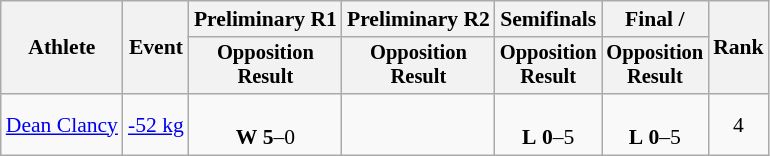<table class="wikitable" style="font-size:90%;">
<tr>
<th rowspan=2>Athlete</th>
<th rowspan=2>Event</th>
<th>Preliminary R1</th>
<th>Preliminary R2</th>
<th>Semifinals</th>
<th>Final / </th>
<th rowspan=2>Rank</th>
</tr>
<tr style="font-size:95%">
<th>Opposition<br>Result</th>
<th>Opposition<br>Result</th>
<th>Opposition<br>Result</th>
<th>Opposition<br>Result</th>
</tr>
<tr align=center>
<td align=left><a href='#'>Dean Clancy</a></td>
<td align=left><a href='#'>-52 kg</a></td>
<td><br><strong>W</strong> <strong>5</strong>–0</td>
<td></td>
<td><br><strong>L</strong> <strong>0</strong>–5</td>
<td><br><strong>L</strong> <strong>0</strong>–5</td>
<td>4</td>
</tr>
</table>
